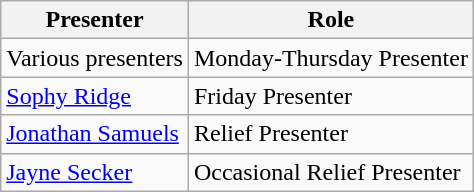<table class="wikitable">
<tr>
<th>Presenter</th>
<th>Role</th>
</tr>
<tr>
<td>Various presenters</td>
<td>Monday-Thursday Presenter</td>
</tr>
<tr>
<td><a href='#'>Sophy Ridge</a></td>
<td>Friday Presenter</td>
</tr>
<tr>
<td><a href='#'>Jonathan Samuels</a></td>
<td>Relief Presenter</td>
</tr>
<tr>
<td><a href='#'>Jayne Secker</a></td>
<td rowspan=2>Occasional Relief Presenter</td>
</tr>
</table>
